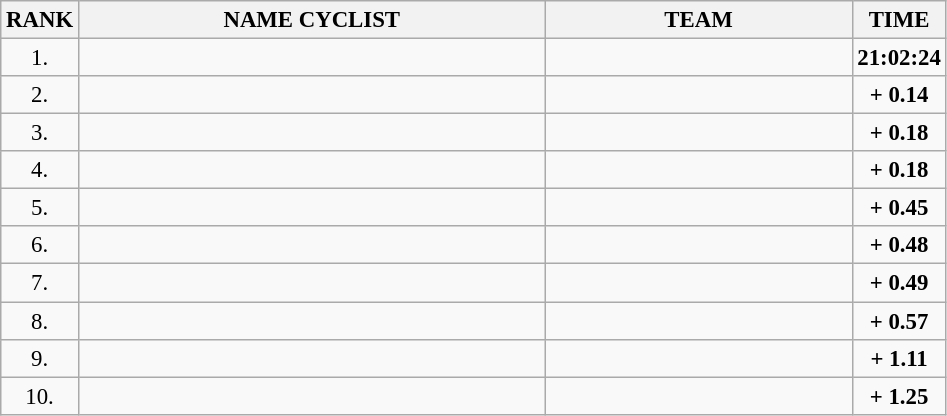<table class="wikitable" style="font-size:95%;">
<tr>
<th>RANK</th>
<th align="left" style="width: 20em">NAME CYCLIST</th>
<th align="left" style="width: 13em">TEAM</th>
<th>TIME</th>
</tr>
<tr>
<td align="center">1.</td>
<td></td>
<td></td>
<td align="center"><strong>21:02:24</strong></td>
</tr>
<tr>
<td align="center">2.</td>
<td></td>
<td></td>
<td align="center"><strong>+ 0.14</strong></td>
</tr>
<tr>
<td align="center">3.</td>
<td></td>
<td></td>
<td align="center"><strong>+ 0.18</strong></td>
</tr>
<tr>
<td align="center">4.</td>
<td></td>
<td></td>
<td align="center"><strong>+ 0.18</strong></td>
</tr>
<tr>
<td align="center">5.</td>
<td></td>
<td></td>
<td align="center"><strong>+ 0.45</strong></td>
</tr>
<tr>
<td align="center">6.</td>
<td></td>
<td></td>
<td align="center"><strong>+ 0.48</strong></td>
</tr>
<tr>
<td align="center">7.</td>
<td></td>
<td></td>
<td align="center"><strong>+ 0.49</strong></td>
</tr>
<tr>
<td align="center">8.</td>
<td></td>
<td></td>
<td align="center"><strong>+ 0.57</strong></td>
</tr>
<tr>
<td align="center">9.</td>
<td></td>
<td></td>
<td align="center"><strong>+ 1.11</strong></td>
</tr>
<tr>
<td align="center">10.</td>
<td></td>
<td></td>
<td align="center"><strong>+ 1.25</strong></td>
</tr>
</table>
